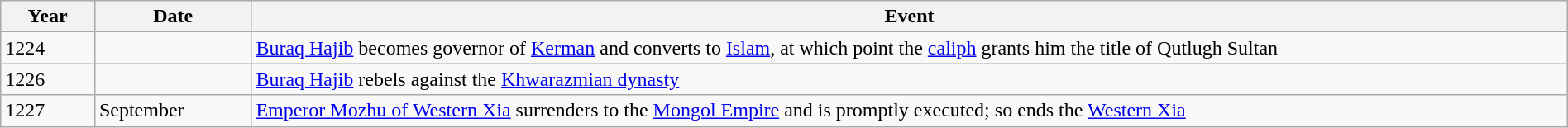<table class="wikitable" width="100%">
<tr>
<th style="width:6%">Year</th>
<th style="width:10%">Date</th>
<th>Event</th>
</tr>
<tr>
<td>1224</td>
<td></td>
<td><a href='#'>Buraq Hajib</a> becomes governor of <a href='#'>Kerman</a> and converts to <a href='#'>Islam</a>, at which point the <a href='#'>caliph</a> grants him the title of Qutlugh Sultan</td>
</tr>
<tr>
<td>1226</td>
<td></td>
<td><a href='#'>Buraq Hajib</a> rebels against the <a href='#'>Khwarazmian dynasty</a></td>
</tr>
<tr>
<td>1227</td>
<td>September</td>
<td><a href='#'>Emperor Mozhu of Western Xia</a> surrenders to the <a href='#'>Mongol Empire</a> and is promptly executed; so ends the <a href='#'>Western Xia</a></td>
</tr>
</table>
